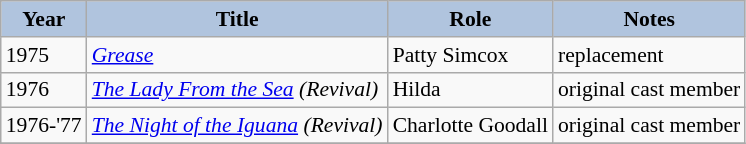<table class="wikitable" style="font-size:90%">
<tr style="text-align:center;">
<th style="background:#B0C4DE;">Year</th>
<th style="background:#B0C4DE;">Title</th>
<th style="background:#B0C4DE;">Role</th>
<th style="background:#B0C4DE;">Notes</th>
</tr>
<tr>
<td>1975</td>
<td><em><a href='#'>Grease</a></em></td>
<td>Patty Simcox</td>
<td>replacement</td>
</tr>
<tr>
<td>1976</td>
<td><em><a href='#'>The Lady From the Sea</a> (Revival)</em></td>
<td>Hilda</td>
<td>original cast member</td>
</tr>
<tr>
<td>1976-'77</td>
<td><em><a href='#'>The Night of the Iguana</a> (Revival)</em></td>
<td>Charlotte Goodall</td>
<td>original cast member</td>
</tr>
<tr>
</tr>
</table>
